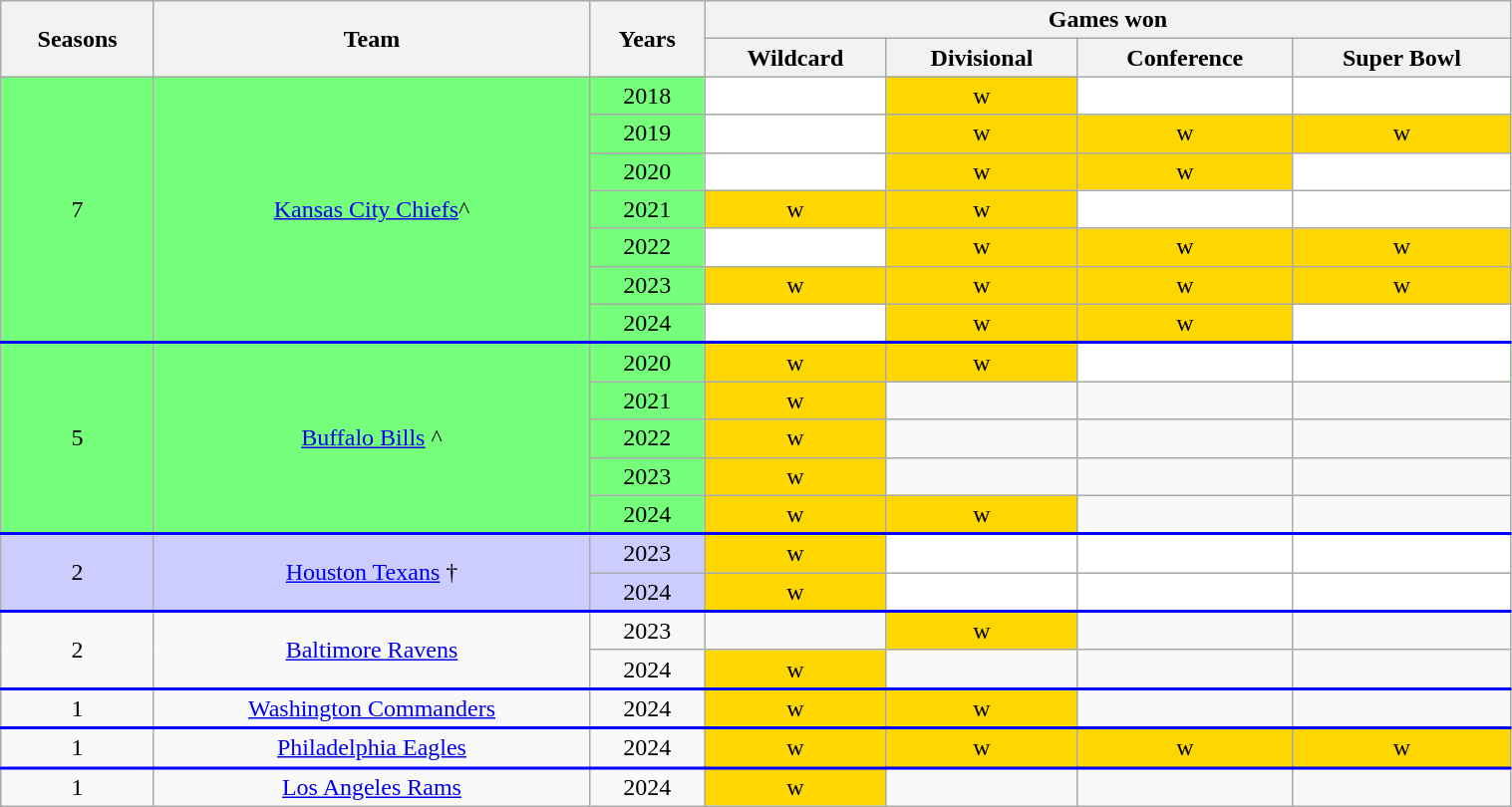<table class="wikitable" style="text-align:center" width=80%>
<tr>
<th rowspan=2>Seasons</th>
<th rowspan=2>Team</th>
<th rowspan=2>Years</th>
<th colspan=4>Games won</th>
</tr>
<tr>
<th>Wildcard</th>
<th>Divisional</th>
<th>Conference</th>
<th>Super Bowl</th>
</tr>
<tr bgcolor="#76FF7A">
<td rowspan=7>7</td>
<td rowspan=7><a href='#'>Kansas City Chiefs</a>^</td>
<td bgcolor="#76FF7A">2018</td>
<td bgcolor = white></td>
<td bgcolor=gold>w</td>
<td bgcolor = white></td>
<td bgcolor = white></td>
</tr>
<tr>
<td bgcolor="#76FF7A">2019</td>
<td bgcolor = white></td>
<td bgcolor=gold>w</td>
<td bgcolor=gold>w</td>
<td bgcolor=gold>w</td>
</tr>
<tr>
<td bgcolor="#76FF7A">2020</td>
<td bgcolor = white></td>
<td bgcolor=gold>w</td>
<td bgcolor=gold>w</td>
<td bgcolor=white></td>
</tr>
<tr>
<td bgcolor="#76FF7A">2021</td>
<td bgcolor=gold>w</td>
<td bgcolor=gold>w</td>
<td bgcolor=white></td>
<td bgcolor=white></td>
</tr>
<tr>
<td bgcolor="#76FF7A">2022</td>
<td bgcolor = white></td>
<td bgcolor=gold>w</td>
<td bgcolor=gold>w</td>
<td bgcolor=gold>w</td>
</tr>
<tr>
<td bgcolor="#76FF7A">2023</td>
<td bgcolor=gold>w</td>
<td bgcolor=gold>w</td>
<td bgcolor=gold>w</td>
<td bgcolor=gold>w</td>
</tr>
<tr>
<td bgcolor="#76FF7A">2024</td>
<td bgcolor = white></td>
<td bgcolor=gold>w</td>
<td bgcolor=gold>w</td>
<td bgcolor=white></td>
</tr>
<tr style="border-top: 2px solid blue;" bgcolor="#76FF7A">
<td rowspan=5>5</td>
<td rowspan=5><a href='#'>Buffalo Bills</a> ^</td>
<td>2020</td>
<td bgcolor=gold>w</td>
<td bgcolor=gold>w</td>
<td bgcolor = white></td>
<td bgcolor = white></td>
</tr>
<tr>
<td bgcolor="#76FF7A">2021</td>
<td bgcolor=gold>w</td>
<td></td>
<td></td>
<td></td>
</tr>
<tr>
<td bgcolor="#76FF7A">2022</td>
<td bgcolor=gold>w</td>
<td></td>
<td></td>
<td></td>
</tr>
<tr>
<td bgcolor="#76FF7A">2023</td>
<td bgcolor=gold>w</td>
<td></td>
<td></td>
<td></td>
</tr>
<tr>
<td bgcolor="#76FF7A">2024</td>
<td bgcolor=gold>w</td>
<td bgcolor=gold>w</td>
<td></td>
<td></td>
</tr>
<tr style="border-top: 2px solid blue;" bgcolor="#CCCCFF">
<td rowspan=2>2</td>
<td rowspan=2><a href='#'>Houston Texans</a> †</td>
<td>2023</td>
<td bgcolor=gold>w</td>
<td bgcolor=white></td>
<td bgcolor=white></td>
<td bgcolor=white></td>
</tr>
<tr bgcolor="#CCCCFF">
<td>2024</td>
<td bgcolor=gold>w</td>
<td bgcolor=white></td>
<td bgcolor=white></td>
<td bgcolor=white></td>
</tr>
<tr style="border-top: 2px solid blue;">
<td rowspan=2>2</td>
<td rowspan=2><a href='#'>Baltimore Ravens</a></td>
<td>2023</td>
<td></td>
<td bgcolor=gold>w</td>
<td></td>
<td></td>
</tr>
<tr>
<td>2024</td>
<td bgcolor=gold>w</td>
<td></td>
<td></td>
<td></td>
</tr>
<tr style="border-top: 2px solid blue;">
<td>1</td>
<td><a href='#'>Washington Commanders</a></td>
<td>2024</td>
<td bgcolor=gold>w</td>
<td bgcolor=gold>w</td>
<td></td>
<td></td>
</tr>
<tr style="border-top: 2px solid blue;">
<td>1</td>
<td><a href='#'>Philadelphia Eagles</a></td>
<td>2024</td>
<td bgcolor=gold>w</td>
<td bgcolor=gold>w</td>
<td bgcolor=gold>w</td>
<td bgcolor=gold>w</td>
</tr>
<tr style="border-top: 2px solid blue;">
<td>1</td>
<td><a href='#'>Los Angeles Rams</a></td>
<td>2024</td>
<td bgcolor=gold>w</td>
<td></td>
<td></td>
<td></td>
</tr>
</table>
